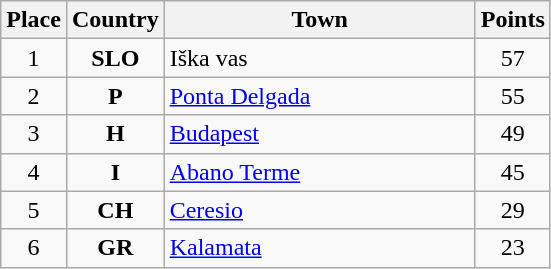<table class="wikitable" style="text-align;">
<tr>
<th width="25">Place</th>
<th width="25">Country</th>
<th width="200">Town</th>
<th width="25">Points</th>
</tr>
<tr>
<td align="center">1</td>
<td align="center"><strong>SLO</strong></td>
<td align="left">Iška vas</td>
<td align="center">57</td>
</tr>
<tr>
<td align="center">2</td>
<td align="center"><strong>P</strong></td>
<td align="left"><a href='#'>Ponta Delgada</a></td>
<td align="center">55</td>
</tr>
<tr>
<td align="center">3</td>
<td align="center"><strong>H</strong></td>
<td align="left"><a href='#'>Budapest</a></td>
<td align="center">49</td>
</tr>
<tr>
<td align="center">4</td>
<td align="center"><strong>I</strong></td>
<td align="left"><a href='#'>Abano Terme</a></td>
<td align="center">45</td>
</tr>
<tr>
<td align="center">5</td>
<td align="center"><strong>CH</strong></td>
<td align="left"><a href='#'>Ceresio</a></td>
<td align="center">29</td>
</tr>
<tr>
<td align="center">6</td>
<td align="center"><strong>GR</strong></td>
<td align="left"><a href='#'>Kalamata</a></td>
<td align="center">23</td>
</tr>
</table>
